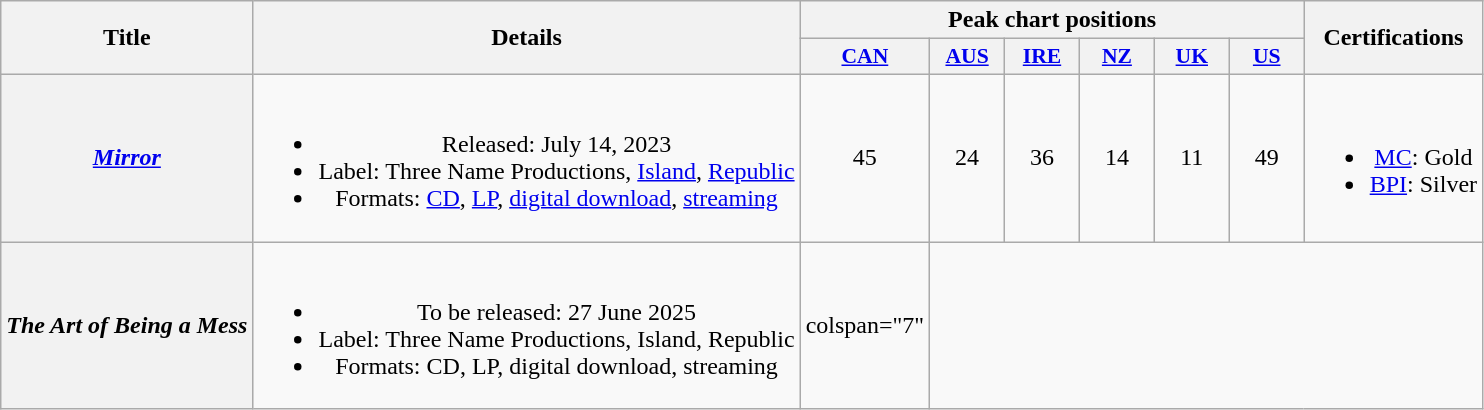<table class="wikitable plainrowheaders" style="text-align:center">
<tr>
<th scope="col" rowspan="2">Title</th>
<th scope="col" rowspan="2">Details</th>
<th scope="col" colspan="6">Peak chart positions</th>
<th scope="col" rowspan="2">Certifications</th>
</tr>
<tr>
<th scope="col" style="width:3em;font-size:90%;"><a href='#'>CAN</a><br></th>
<th scope="col" style="width:3em;font-size:90%;"><a href='#'>AUS</a><br></th>
<th scope="col" style="width:3em;font-size:90%;"><a href='#'>IRE</a><br></th>
<th scope="col" style="width:3em;font-size:90%;"><a href='#'>NZ</a><br></th>
<th scope="col" style="width:3em;font-size:90%;"><a href='#'>UK</a><br></th>
<th scope="col" style="width:3em;font-size:90%;"><a href='#'>US</a><br></th>
</tr>
<tr>
<th scope="row"><em><a href='#'>Mirror</a></em></th>
<td><br><ul><li>Released: July 14, 2023</li><li>Label: Three Name Productions, <a href='#'>Island</a>, <a href='#'>Republic</a></li><li>Formats: <a href='#'>CD</a>, <a href='#'>LP</a>, <a href='#'>digital download</a>, <a href='#'>streaming</a></li></ul></td>
<td>45</td>
<td>24</td>
<td>36</td>
<td>14</td>
<td>11</td>
<td>49</td>
<td><br><ul><li><a href='#'>MC</a>: Gold</li><li><a href='#'>BPI</a>: Silver</li></ul></td>
</tr>
<tr>
<th scope="row"><em>The Art of Being a Mess</em></th>
<td><br><ul><li>To be released: 27 June 2025</li><li>Label: Three Name Productions, Island, Republic</li><li>Formats: CD, LP, digital download, streaming</li></ul></td>
<td>colspan="7"</td>
</tr>
</table>
